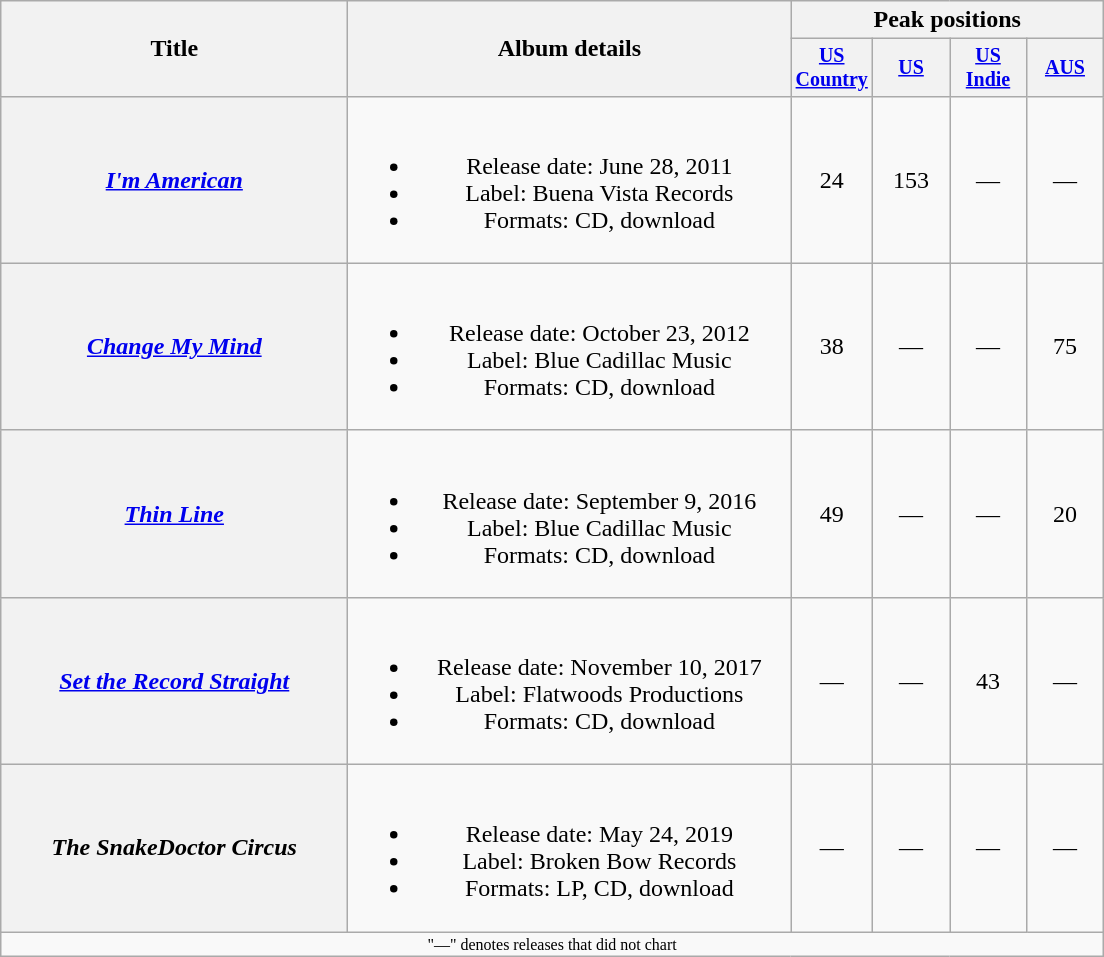<table class="wikitable plainrowheaders" style="text-align:center;">
<tr>
<th rowspan="2" style="width:14em;">Title</th>
<th rowspan="2" style="width:18em;">Album details</th>
<th colspan="4">Peak positions</th>
</tr>
<tr style="font-size:smaller;">
<th style="width:45px;"><a href='#'>US Country</a><br></th>
<th style="width:45px;"><a href='#'>US</a><br></th>
<th style="width:45px;"><a href='#'>US Indie</a><br></th>
<th style="width:45px;"><a href='#'>AUS</a><br></th>
</tr>
<tr>
<th scope="row"><em><a href='#'>I'm American</a></em></th>
<td><br><ul><li>Release date: June 28, 2011</li><li>Label: Buena Vista Records</li><li>Formats: CD, download</li></ul></td>
<td>24</td>
<td>153</td>
<td>—</td>
<td>—</td>
</tr>
<tr>
<th scope="row"><em><a href='#'>Change My Mind</a></em></th>
<td><br><ul><li>Release date: October 23, 2012</li><li>Label: Blue Cadillac Music</li><li>Formats: CD, download</li></ul></td>
<td>38</td>
<td>—</td>
<td>—</td>
<td>75</td>
</tr>
<tr>
<th scope="row"><em><a href='#'>Thin Line</a></em></th>
<td><br><ul><li>Release date: September 9, 2016</li><li>Label: Blue Cadillac Music</li><li>Formats: CD, download</li></ul></td>
<td>49</td>
<td>—</td>
<td>—</td>
<td>20</td>
</tr>
<tr>
<th scope="row"><em><a href='#'>Set the Record Straight</a></em></th>
<td><br><ul><li>Release date: November 10, 2017</li><li>Label: Flatwoods Productions</li><li>Formats: CD, download</li></ul></td>
<td>—</td>
<td>—</td>
<td>43</td>
<td>—</td>
</tr>
<tr>
<th scope="row"><em>The SnakeDoctor Circus</em></th>
<td><br><ul><li>Release date: May 24, 2019</li><li>Label: Broken Bow Records</li><li>Formats: LP, CD, download</li></ul></td>
<td>—</td>
<td>—</td>
<td>—</td>
<td>—</td>
</tr>
<tr>
<td colspan="7" style="font-size:8pt">"—" denotes releases that did not chart</td>
</tr>
</table>
